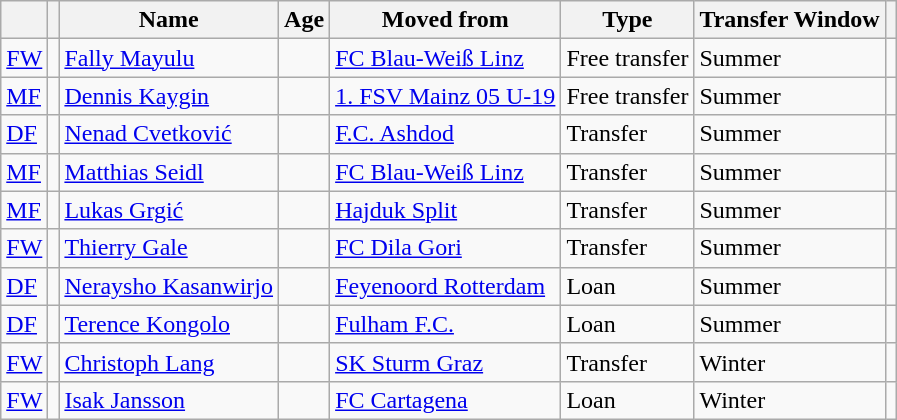<table class="wikitable">
<tr>
<th></th>
<th></th>
<th>Name</th>
<th>Age</th>
<th>Moved from</th>
<th>Type</th>
<th>Transfer Window</th>
<th></th>
</tr>
<tr>
<td><a href='#'>FW</a></td>
<td></td>
<td><a href='#'>Fally Mayulu</a></td>
<td></td>
<td> <a href='#'>FC Blau-Weiß Linz</a></td>
<td>Free transfer</td>
<td>Summer</td>
<td></td>
</tr>
<tr>
<td><a href='#'>MF</a></td>
<td></td>
<td><a href='#'>Dennis Kaygin</a></td>
<td></td>
<td> <a href='#'>1. FSV Mainz 05 U-19</a></td>
<td>Free transfer</td>
<td>Summer</td>
<td></td>
</tr>
<tr>
<td><a href='#'>DF</a></td>
<td></td>
<td><a href='#'>Nenad Cvetković</a></td>
<td></td>
<td> <a href='#'>F.C. Ashdod</a></td>
<td>Transfer</td>
<td>Summer</td>
<td></td>
</tr>
<tr>
<td><a href='#'>MF</a></td>
<td></td>
<td><a href='#'>Matthias Seidl</a></td>
<td></td>
<td> <a href='#'>FC Blau-Weiß Linz</a></td>
<td>Transfer</td>
<td>Summer</td>
<td></td>
</tr>
<tr>
<td><a href='#'>MF</a></td>
<td></td>
<td><a href='#'>Lukas Grgić</a></td>
<td></td>
<td> <a href='#'>Hajduk Split</a></td>
<td>Transfer</td>
<td>Summer</td>
<td></td>
</tr>
<tr>
<td><a href='#'>FW</a></td>
<td></td>
<td><a href='#'>Thierry Gale</a></td>
<td></td>
<td> <a href='#'>FC Dila Gori</a></td>
<td>Transfer</td>
<td>Summer</td>
<td></td>
</tr>
<tr>
<td><a href='#'>DF</a></td>
<td></td>
<td><a href='#'>Neraysho Kasanwirjo</a></td>
<td></td>
<td> <a href='#'>Feyenoord Rotterdam</a></td>
<td>Loan</td>
<td>Summer</td>
<td></td>
</tr>
<tr>
<td><a href='#'>DF</a></td>
<td></td>
<td><a href='#'>Terence Kongolo</a></td>
<td></td>
<td> <a href='#'>Fulham F.C.</a></td>
<td>Loan</td>
<td>Summer</td>
<td></td>
</tr>
<tr>
<td><a href='#'>FW</a></td>
<td></td>
<td><a href='#'>Christoph Lang</a></td>
<td></td>
<td> <a href='#'>SK Sturm Graz</a></td>
<td>Transfer</td>
<td>Winter</td>
<td></td>
</tr>
<tr>
<td><a href='#'>FW</a></td>
<td></td>
<td><a href='#'>Isak Jansson</a></td>
<td></td>
<td> <a href='#'>FC Cartagena</a></td>
<td>Loan</td>
<td>Winter</td>
<td></td>
</tr>
</table>
